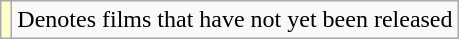<table class="wikitable">
<tr>
<td style="background:#FFFFCC;"></td>
<td>Denotes films that have not yet been released</td>
</tr>
</table>
